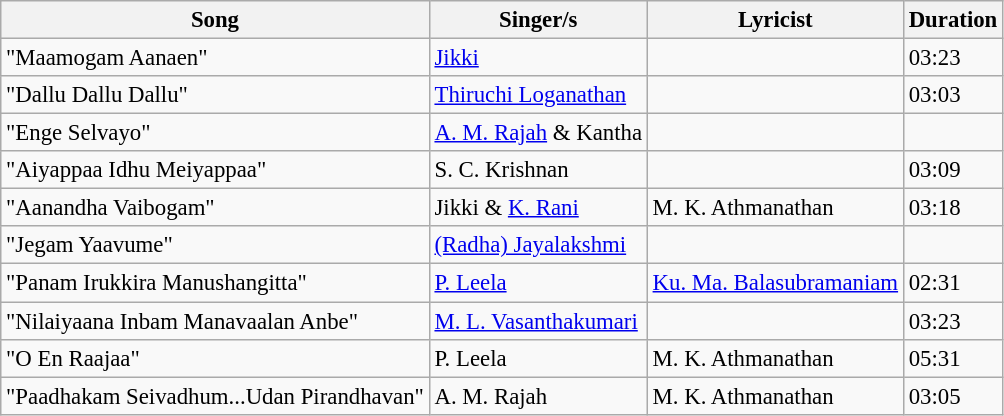<table class="wikitable" style="font-size:95%;">
<tr>
<th>Song</th>
<th>Singer/s</th>
<th>Lyricist</th>
<th>Duration</th>
</tr>
<tr>
<td>"Maamogam Aanaen"</td>
<td><a href='#'>Jikki</a></td>
<td></td>
<td>03:23</td>
</tr>
<tr>
<td>"Dallu Dallu Dallu"</td>
<td><a href='#'>Thiruchi Loganathan</a></td>
<td></td>
<td>03:03</td>
</tr>
<tr>
<td>"Enge Selvayo"</td>
<td><a href='#'>A. M. Rajah</a> & Kantha</td>
<td></td>
<td></td>
</tr>
<tr>
<td>"Aiyappaa Idhu Meiyappaa"</td>
<td>S. C. Krishnan</td>
<td></td>
<td>03:09</td>
</tr>
<tr>
<td>"Aanandha Vaibogam"</td>
<td>Jikki & <a href='#'>K. Rani</a></td>
<td>M. K. Athmanathan</td>
<td>03:18</td>
</tr>
<tr>
<td>"Jegam Yaavume"</td>
<td><a href='#'>(Radha) Jayalakshmi</a></td>
<td></td>
<td></td>
</tr>
<tr>
<td>"Panam Irukkira Manushangitta"</td>
<td><a href='#'>P. Leela</a></td>
<td><a href='#'>Ku. Ma. Balasubramaniam</a></td>
<td>02:31</td>
</tr>
<tr>
<td>"Nilaiyaana Inbam Manavaalan Anbe"</td>
<td><a href='#'>M. L. Vasanthakumari</a></td>
<td></td>
<td>03:23</td>
</tr>
<tr>
<td>"O En Raajaa"</td>
<td>P. Leela</td>
<td>M. K. Athmanathan</td>
<td>05:31</td>
</tr>
<tr>
<td>"Paadhakam Seivadhum...Udan Pirandhavan"</td>
<td>A. M. Rajah</td>
<td>M. K. Athmanathan</td>
<td>03:05</td>
</tr>
</table>
